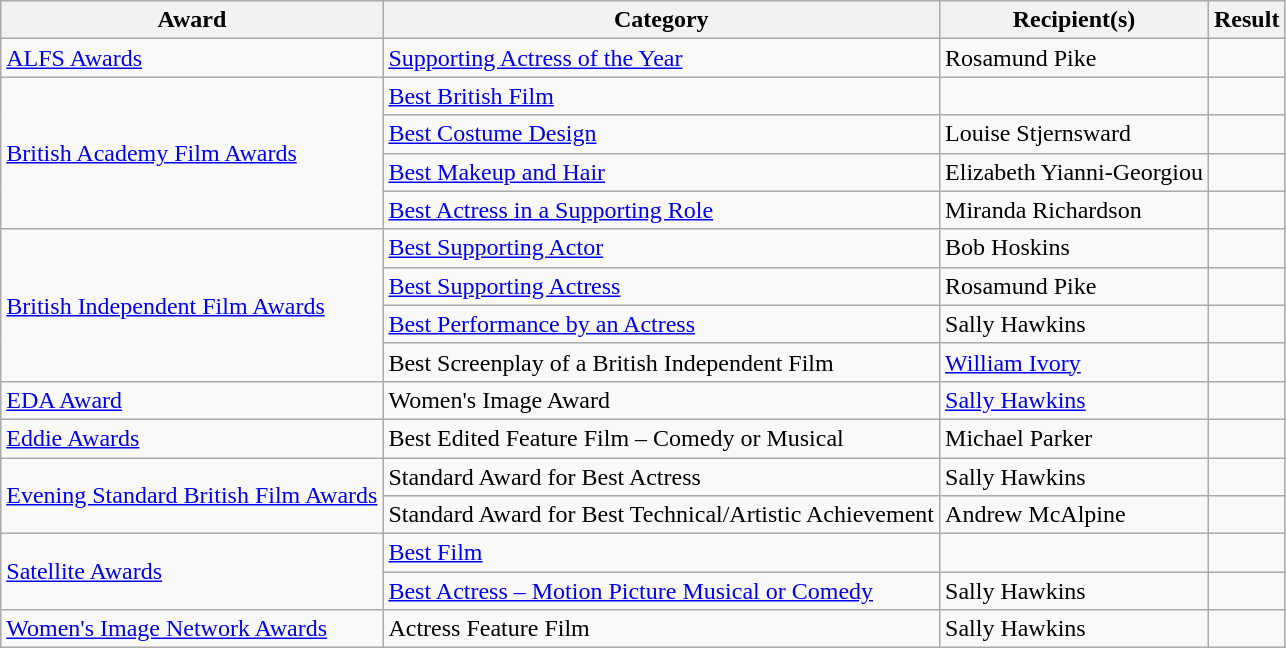<table class="wikitable">
<tr>
<th>Award</th>
<th>Category</th>
<th>Recipient(s)</th>
<th>Result</th>
</tr>
<tr>
<td><a href='#'>ALFS Awards</a></td>
<td><a href='#'>Supporting Actress of the Year</a></td>
<td>Rosamund Pike</td>
<td></td>
</tr>
<tr>
<td rowspan="4"><a href='#'>British Academy Film Awards</a></td>
<td><a href='#'>Best British Film</a></td>
<td></td>
<td></td>
</tr>
<tr>
<td><a href='#'>Best Costume Design</a></td>
<td>Louise Stjernsward</td>
<td></td>
</tr>
<tr>
<td><a href='#'>Best Makeup and Hair</a></td>
<td>Elizabeth Yianni-Georgiou</td>
<td></td>
</tr>
<tr>
<td><a href='#'>Best Actress in a Supporting Role</a></td>
<td>Miranda Richardson</td>
<td></td>
</tr>
<tr>
<td rowspan="4"><a href='#'>British Independent Film Awards</a></td>
<td><a href='#'>Best Supporting Actor</a></td>
<td>Bob Hoskins</td>
<td></td>
</tr>
<tr>
<td><a href='#'>Best Supporting Actress</a></td>
<td>Rosamund Pike</td>
<td></td>
</tr>
<tr>
<td><a href='#'>Best Performance by an Actress</a></td>
<td>Sally Hawkins</td>
<td></td>
</tr>
<tr>
<td>Best Screenplay of a British Independent Film</td>
<td><a href='#'>William Ivory</a></td>
<td></td>
</tr>
<tr>
<td><a href='#'>EDA Award</a></td>
<td>Women's Image Award</td>
<td><a href='#'>Sally Hawkins</a></td>
<td></td>
</tr>
<tr>
<td><a href='#'>Eddie Awards</a></td>
<td>Best Edited Feature Film – Comedy or Musical</td>
<td>Michael Parker</td>
<td></td>
</tr>
<tr>
<td rowspan="2"><a href='#'>Evening Standard British Film Awards</a></td>
<td>Standard Award for Best Actress</td>
<td>Sally Hawkins</td>
<td></td>
</tr>
<tr>
<td>Standard Award for Best Technical/Artistic Achievement</td>
<td>Andrew McAlpine</td>
<td></td>
</tr>
<tr>
<td rowspan="2"><a href='#'>Satellite Awards</a></td>
<td><a href='#'>Best Film</a></td>
<td></td>
<td></td>
</tr>
<tr>
<td><a href='#'>Best Actress – Motion Picture Musical or Comedy</a></td>
<td>Sally Hawkins</td>
<td></td>
</tr>
<tr>
<td><a href='#'>Women's Image Network Awards</a></td>
<td>Actress Feature Film</td>
<td>Sally Hawkins</td>
<td></td>
</tr>
</table>
